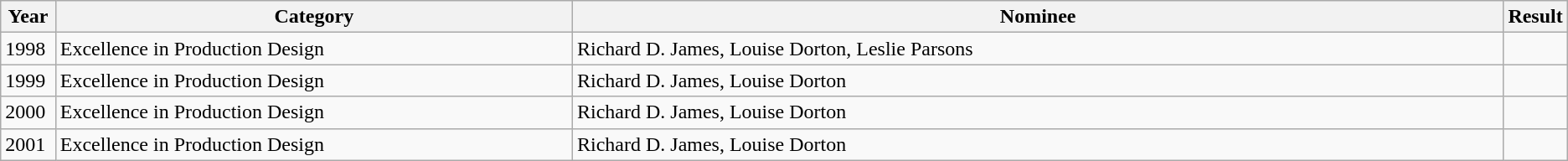<table class="wikitable">
<tr>
<th width="3.5%">Year</th>
<th width="33%">Category</th>
<th widthe="42%">Nominee</th>
<th width="3.5%">Result</th>
</tr>
<tr>
<td>1998</td>
<td>Excellence in Production Design</td>
<td>Richard D. James, Louise Dorton, Leslie Parsons</td>
<td></td>
</tr>
<tr>
<td>1999</td>
<td>Excellence in Production Design</td>
<td>Richard D. James, Louise Dorton</td>
<td></td>
</tr>
<tr>
<td>2000</td>
<td>Excellence in Production Design</td>
<td>Richard D. James, Louise Dorton</td>
<td></td>
</tr>
<tr>
<td>2001</td>
<td>Excellence in Production Design</td>
<td>Richard D. James, Louise Dorton</td>
<td></td>
</tr>
</table>
